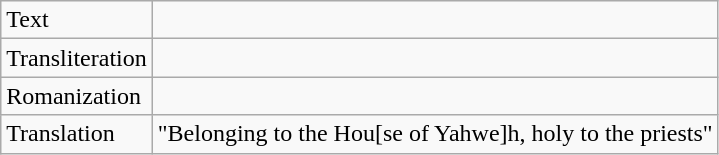<table class="wikitable">
<tr>
<td>Text</td>
<td></td>
</tr>
<tr>
<td>Transliteration</td>
<td></td>
</tr>
<tr>
<td>Romanization</td>
<td></td>
</tr>
<tr>
<td>Translation</td>
<td>"Belonging to the Hou[se of Yahwe]h, holy to the priests"</td>
</tr>
</table>
